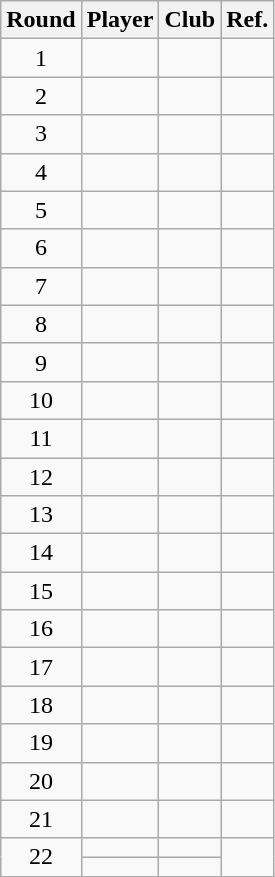<table class="wikitable sortable" style="text-align:center">
<tr>
<th>Round</th>
<th>Player</th>
<th>Club</th>
<th class="unsortable">Ref.</th>
</tr>
<tr>
<td>1</td>
<td><strong></strong></td>
<td><strong></strong></td>
<td></td>
</tr>
<tr>
<td>2</td>
<td></td>
<td></td>
<td></td>
</tr>
<tr>
<td>3</td>
<td></td>
<td></td>
<td></td>
</tr>
<tr>
<td>4</td>
<td></td>
<td></td>
<td></td>
</tr>
<tr>
<td>5</td>
<td></td>
<td></td>
<td></td>
</tr>
<tr>
<td>6</td>
<td></td>
<td></td>
<td></td>
</tr>
<tr>
<td>7</td>
<td></td>
<td></td>
<td></td>
</tr>
<tr>
<td>8</td>
<td></td>
<td></td>
<td></td>
</tr>
<tr>
<td>9</td>
<td></td>
<td></td>
<td></td>
</tr>
<tr>
<td>10</td>
<td></td>
<td></td>
<td></td>
</tr>
<tr>
<td>11</td>
<td></td>
<td></td>
<td></td>
</tr>
<tr>
<td>12</td>
<td></td>
<td></td>
<td></td>
</tr>
<tr>
<td>13</td>
<td></td>
<td></td>
<td></td>
</tr>
<tr>
<td>14</td>
<td></td>
<td></td>
<td></td>
</tr>
<tr>
<td>15</td>
<td></td>
<td></td>
<td></td>
</tr>
<tr>
<td>16</td>
<td></td>
<td></td>
<td></td>
</tr>
<tr>
<td>17</td>
<td></td>
<td></td>
<td></td>
</tr>
<tr>
<td>18</td>
<td></td>
<td></td>
<td></td>
</tr>
<tr>
<td>19</td>
<td></td>
<td></td>
<td></td>
</tr>
<tr>
<td>20</td>
<td></td>
<td></td>
<td></td>
</tr>
<tr>
<td>21</td>
<td></td>
<td></td>
<td></td>
</tr>
<tr>
<td rowspan="2">22</td>
<td></td>
<td></td>
<td rowspan="2"></td>
</tr>
<tr>
<td></td>
<td></td>
</tr>
</table>
